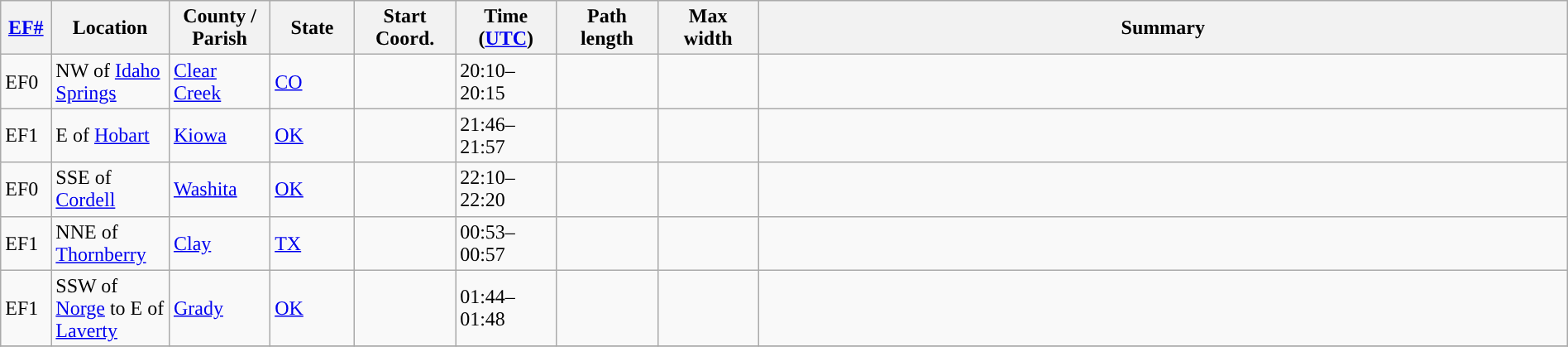<table class="wikitable sortable" style="width:100%;">
<tr>
<th scope="col"  style="width:3%; text-align:center;"><a href='#'>EF#</a></th>
<th scope="col"  style="width:7%; text-align:center;" class="unsortable">Location</th>
<th scope="col"  style="width:6%; text-align:center;" class="unsortable">County / Parish</th>
<th scope="col"  style="width:5%; text-align:center;">State</th>
<th scope="col"  style="width:6%; text-align:center;">Start Coord.</th>
<th scope="col"  style="width:6%; text-align:center;">Time (<a href='#'>UTC</a>)</th>
<th scope="col"  style="width:6%; text-align:center;">Path length</th>
<th scope="col"  style="width:6%; text-align:center;">Max width</th>
<th scope="col" class="unsortable" style="width:48%; text-align:center;">Summary</th>
</tr>
<tr>
<td>EF0</td>
<td>NW of <a href='#'>Idaho Springs</a></td>
<td><a href='#'>Clear Creek</a></td>
<td><a href='#'>CO</a></td>
<td></td>
<td>20:10–20:15</td>
<td></td>
<td></td>
<td></td>
</tr>
<tr>
<td>EF1</td>
<td>E of <a href='#'>Hobart</a></td>
<td><a href='#'>Kiowa</a></td>
<td><a href='#'>OK</a></td>
<td></td>
<td>21:46–21:57</td>
<td></td>
<td></td>
<td></td>
</tr>
<tr>
<td>EF0</td>
<td>SSE of <a href='#'>Cordell</a></td>
<td><a href='#'>Washita</a></td>
<td><a href='#'>OK</a></td>
<td></td>
<td>22:10–22:20</td>
<td></td>
<td></td>
<td></td>
</tr>
<tr>
<td>EF1</td>
<td>NNE of <a href='#'>Thornberry</a></td>
<td><a href='#'>Clay</a></td>
<td><a href='#'>TX</a></td>
<td></td>
<td>00:53–00:57</td>
<td></td>
<td></td>
<td></td>
</tr>
<tr>
<td>EF1</td>
<td>SSW of <a href='#'>Norge</a> to E of <a href='#'>Laverty</a></td>
<td><a href='#'>Grady</a></td>
<td><a href='#'>OK</a></td>
<td></td>
<td>01:44–01:48</td>
<td></td>
<td></td>
<td></td>
</tr>
<tr>
</tr>
</table>
